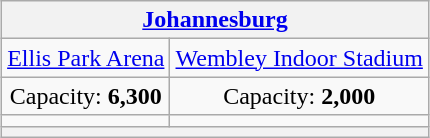<table class="wikitable" style="margin:1em auto; text-align:center">
<tr>
<th width=185 colspan=2><a href='#'>Johannesburg</a></th>
</tr>
<tr>
<td><a href='#'>Ellis Park Arena</a></td>
<td><a href='#'>Wembley Indoor Stadium</a></td>
</tr>
<tr>
<td>Capacity: <strong>6,300</strong></td>
<td>Capacity: <strong>2,000</strong></td>
</tr>
<tr>
<td></td>
<td></td>
</tr>
<tr>
<th colspan=4></th>
</tr>
</table>
